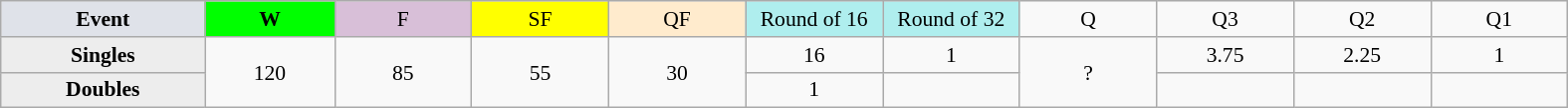<table class=wikitable style=font-size:90%;text-align:center>
<tr>
<td style="width:130px; background:#dfe2e9;"><strong>Event</strong></td>
<td style="width:80px; background:lime;"><strong>W</strong></td>
<td style="width:85px; background:thistle;">F</td>
<td style="width:85px; background:#ff0;">SF</td>
<td style="width:85px; background:#ffebcd;">QF</td>
<td style="width:85px; background:#afeeee;">Round of 16</td>
<td style="width:85px; background:#afeeee;">Round of 32</td>
<td width=85>Q</td>
<td width=85>Q3</td>
<td width=85>Q2</td>
<td width=85>Q1</td>
</tr>
<tr>
<th style="background:#ededed;">Singles</th>
<td rowspan=2>120</td>
<td rowspan=2>85</td>
<td rowspan=2>55</td>
<td rowspan=2>30</td>
<td>16</td>
<td>1</td>
<td rowspan=2>?</td>
<td>3.75</td>
<td>2.25</td>
<td>1</td>
</tr>
<tr>
<th style="background:#ededed;">Doubles</th>
<td>1</td>
<td></td>
<td></td>
<td></td>
<td></td>
</tr>
</table>
